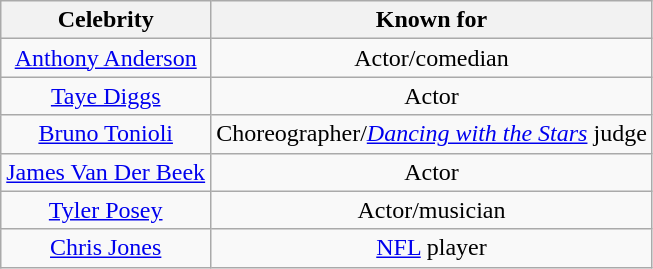<table class="wikitable" style=" auto; text-align: center">
<tr>
<th>Celebrity</th>
<th>Known for</th>
</tr>
<tr>
<td><a href='#'>Anthony Anderson</a></td>
<td>Actor/comedian</td>
</tr>
<tr>
<td><a href='#'>Taye Diggs</a></td>
<td>Actor</td>
</tr>
<tr>
<td><a href='#'>Bruno Tonioli</a></td>
<td>Choreographer/<em><a href='#'>Dancing with the Stars</a></em> judge</td>
</tr>
<tr>
<td><a href='#'>James Van Der Beek</a></td>
<td>Actor</td>
</tr>
<tr>
<td><a href='#'>Tyler Posey</a></td>
<td>Actor/musician</td>
</tr>
<tr>
<td><a href='#'>Chris Jones</a></td>
<td><a href='#'>NFL</a> player</td>
</tr>
</table>
